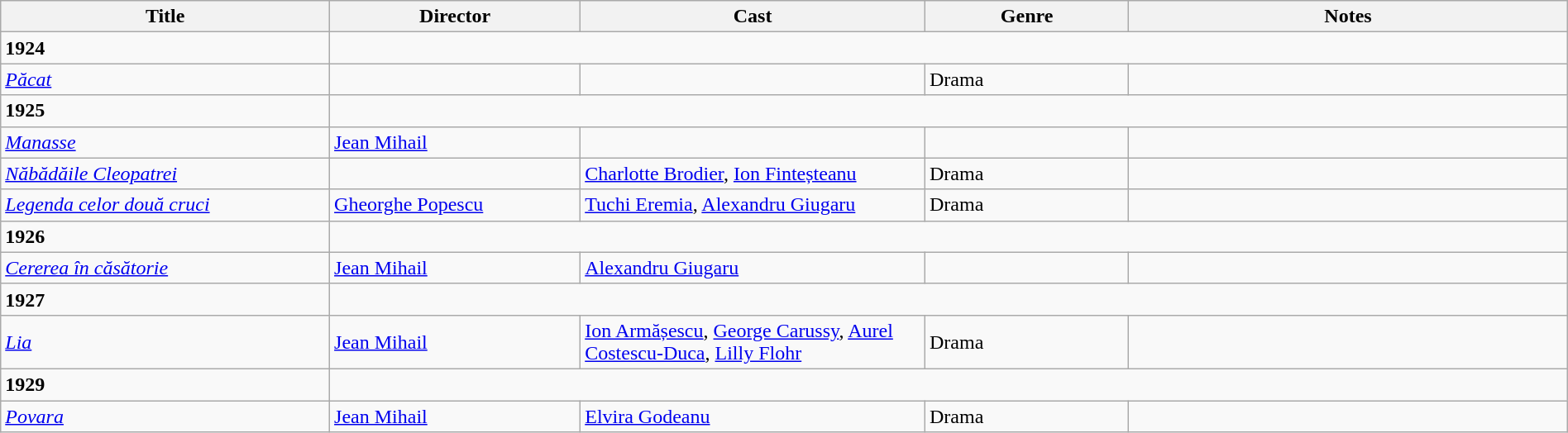<table class="wikitable" width= "100%">
<tr>
<th width=21%>Title</th>
<th width=16%>Director</th>
<th width=22%>Cast</th>
<th width=13%>Genre</th>
<th width=28%>Notes</th>
</tr>
<tr>
<td><strong>1924</strong></td>
</tr>
<tr>
<td><em><a href='#'>Păcat</a></em></td>
<td></td>
<td></td>
<td>Drama</td>
<td></td>
</tr>
<tr>
<td><strong>1925</strong></td>
</tr>
<tr>
<td><em><a href='#'>Manasse</a></em></td>
<td><a href='#'>Jean Mihail</a></td>
<td></td>
<td></td>
<td></td>
</tr>
<tr>
<td><em><a href='#'>Năbădăile Cleopatrei</a></em></td>
<td></td>
<td><a href='#'>Charlotte Brodier</a>, <a href='#'>Ion Finteșteanu</a></td>
<td>Drama</td>
<td></td>
</tr>
<tr>
<td><em><a href='#'>Legenda celor două cruci</a></em></td>
<td><a href='#'>Gheorghe Popescu</a></td>
<td><a href='#'>Tuchi Eremia</a>, <a href='#'>Alexandru Giugaru</a></td>
<td>Drama</td>
<td></td>
</tr>
<tr>
<td><strong>1926</strong></td>
</tr>
<tr>
<td><em><a href='#'>Cererea în căsătorie</a></em></td>
<td><a href='#'>Jean Mihail</a></td>
<td><a href='#'>Alexandru Giugaru</a></td>
<td></td>
<td></td>
</tr>
<tr>
<td><strong>1927</strong></td>
</tr>
<tr>
<td><em><a href='#'>Lia</a></em></td>
<td><a href='#'>Jean Mihail</a></td>
<td><a href='#'>Ion Armășescu</a>, <a href='#'>George Carussy</a>, <a href='#'>Aurel Costescu-Duca</a>, <a href='#'>Lilly Flohr</a></td>
<td>Drama</td>
<td></td>
</tr>
<tr>
<td><strong>1929</strong></td>
</tr>
<tr>
<td><em><a href='#'>Povara</a></em></td>
<td><a href='#'>Jean Mihail</a></td>
<td><a href='#'>Elvira Godeanu</a></td>
<td>Drama</td>
<td></td>
</tr>
</table>
